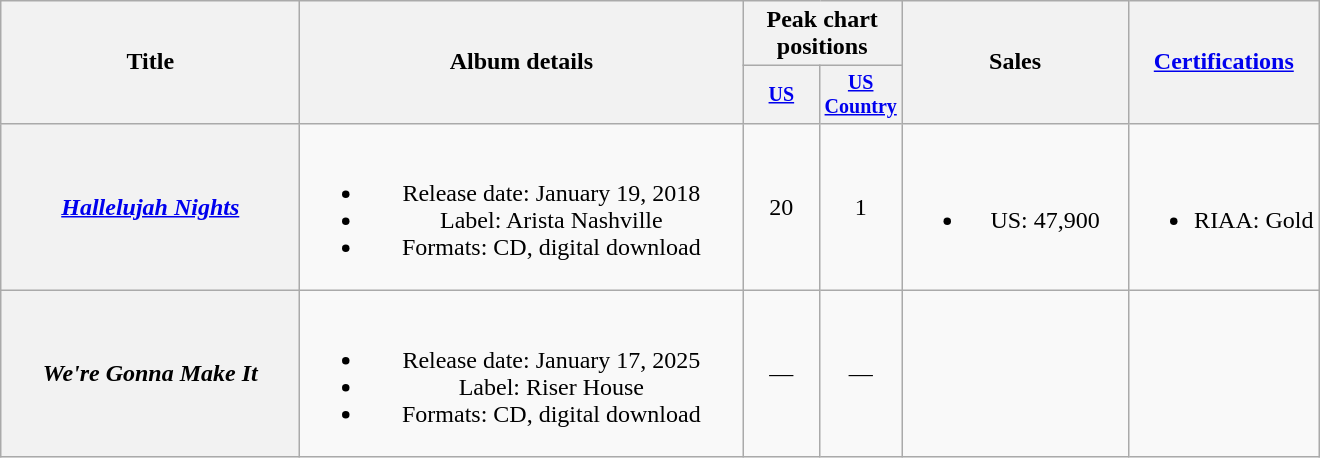<table class="wikitable plainrowheaders" style="text-align:center;">
<tr>
<th style="width:12em;" rowspan="2">Title</th>
<th style="width:18em;" rowspan="2">Album details</th>
<th colspan="2">Peak chart<br>positions</th>
<th style="width:9em;" rowspan="2">Sales</th>
<th rowspan="2"><a href='#'>Certifications</a></th>
</tr>
<tr style="font-size:smaller;">
<th style="width:45px;"><a href='#'>US</a><br></th>
<th style="width:45px;"><a href='#'>US<br>Country</a><br></th>
</tr>
<tr>
<th scope="row"><em><a href='#'>Hallelujah Nights</a></em></th>
<td><br><ul><li>Release date: January 19, 2018</li><li>Label: Arista Nashville</li><li>Formats: CD, digital download</li></ul></td>
<td>20</td>
<td>1</td>
<td><br><ul><li>US: 47,900</li></ul></td>
<td><br><ul><li>RIAA: Gold</li></ul></td>
</tr>
<tr>
<th scope="row"><em>We're Gonna Make It</em></th>
<td><br><ul><li>Release date: January 17, 2025</li><li>Label: Riser House</li><li>Formats: CD, digital download</li></ul></td>
<td>—</td>
<td>—</td>
<td></td>
<td></td>
</tr>
</table>
